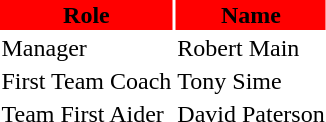<table class="toccolours">
<tr>
<th style="background:red;">Role</th>
<th style="background:red;">Name</th>
</tr>
<tr>
<td>Manager</td>
<td> Robert Main</td>
</tr>
<tr>
<td>First Team Coach</td>
<td> Tony Sime</td>
</tr>
<tr>
<td>Team First Aider</td>
<td> David Paterson</td>
</tr>
</table>
